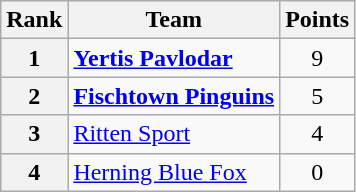<table class="wikitable" style="text-align: center;">
<tr>
<th>Rank</th>
<th>Team</th>
<th>Points</th>
</tr>
<tr>
<th>1</th>
<td style="text-align: left;"> <strong><a href='#'>Yertis Pavlodar</a></strong></td>
<td>9</td>
</tr>
<tr>
<th>2</th>
<td style="text-align: left;"> <strong><a href='#'>Fischtown Pinguins</a></strong></td>
<td>5</td>
</tr>
<tr>
<th>3</th>
<td style="text-align: left;"> <a href='#'>Ritten Sport</a></td>
<td>4</td>
</tr>
<tr>
<th>4</th>
<td style="text-align: left;"> <a href='#'>Herning Blue Fox</a></td>
<td>0</td>
</tr>
</table>
